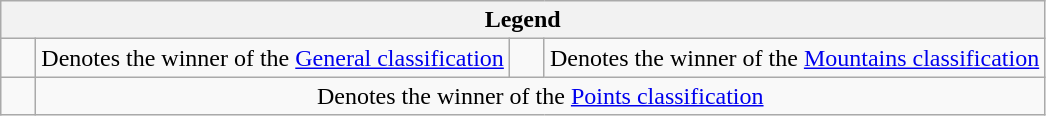<table class="wikitable">
<tr>
<th colspan=4>Legend</th>
</tr>
<tr>
<td>    </td>
<td>Denotes the winner of the <a href='#'>General classification</a></td>
<td>    </td>
<td>Denotes the winner of the <a href='#'>Mountains classification</a></td>
</tr>
<tr>
<td>    </td>
<td colspan="3" align=center>Denotes the winner of the <a href='#'>Points classification</a></td>
</tr>
</table>
